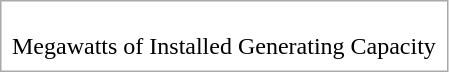<table style="border:solid 1px #aaa;" cellpadding="7" cellspacing="0">
<tr>
<td></td>
</tr>
<tr>
<td>Megawatts of Installed Generating Capacity</td>
</tr>
</table>
